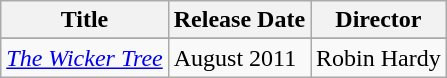<table class="wikitable sortable">
<tr>
<th>Title</th>
<th>Release Date</th>
<th>Director</th>
</tr>
<tr>
</tr>
<tr>
<td><em><a href='#'>The Wicker Tree</a></em></td>
<td>August 2011</td>
<td>Robin Hardy</td>
</tr>
</table>
